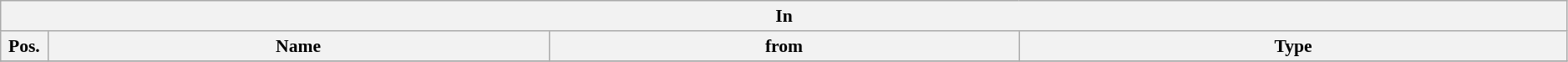<table class="wikitable" style="font-size:90%;width:99%;">
<tr>
<th colspan="4">In</th>
</tr>
<tr>
<th width=3%>Pos.</th>
<th width=32%>Name</th>
<th width=30%>from</th>
<th width=35%>Type</th>
</tr>
<tr>
</tr>
</table>
